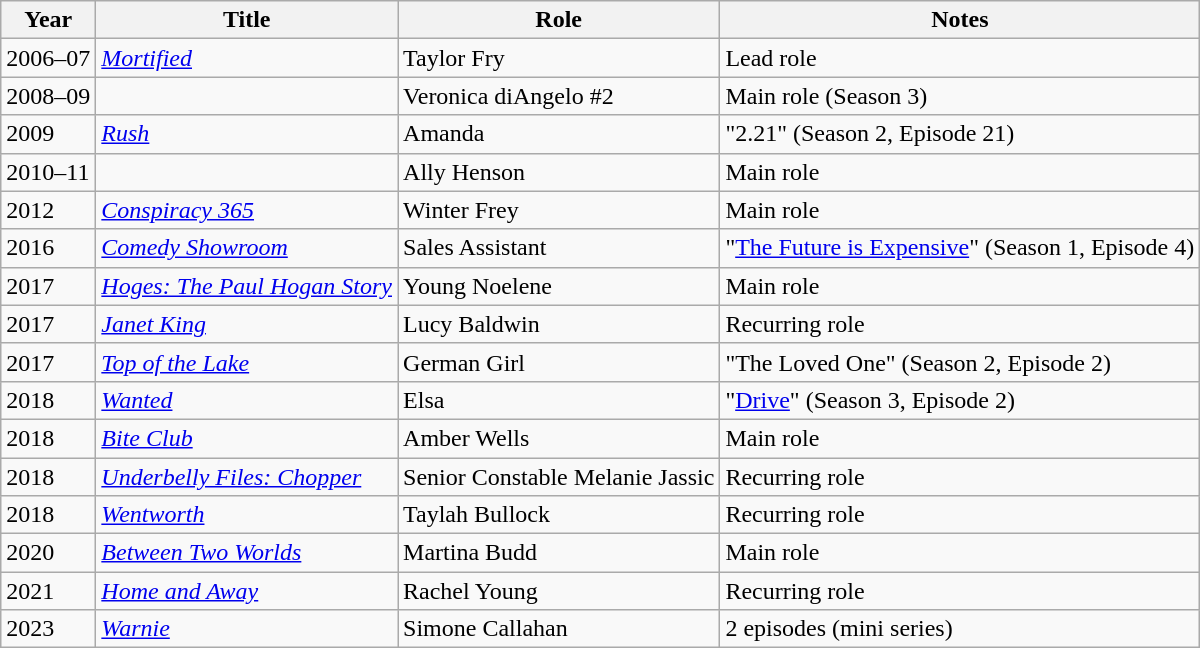<table class="wikitable sortable">
<tr>
<th>Year</th>
<th>Title</th>
<th>Role</th>
<th class="unsortable">Notes</th>
</tr>
<tr>
<td>2006–07</td>
<td><em><a href='#'>Mortified</a></em></td>
<td>Taylor Fry</td>
<td>Lead role</td>
</tr>
<tr>
<td>2008–09</td>
<td><em></em></td>
<td>Veronica diAngelo #2</td>
<td>Main role (Season 3)</td>
</tr>
<tr>
<td>2009</td>
<td><em><a href='#'>Rush</a></em></td>
<td>Amanda</td>
<td>"2.21" (Season 2, Episode 21)</td>
</tr>
<tr>
<td>2010–11</td>
<td><em></em></td>
<td>Ally Henson</td>
<td>Main role</td>
</tr>
<tr>
<td>2012</td>
<td><em><a href='#'>Conspiracy 365</a></em></td>
<td>Winter Frey</td>
<td>Main role</td>
</tr>
<tr>
<td>2016</td>
<td><em><a href='#'>Comedy Showroom</a></em></td>
<td>Sales Assistant</td>
<td>"<a href='#'>The Future is Expensive</a>" (Season 1, Episode 4)</td>
</tr>
<tr>
<td>2017</td>
<td><em><a href='#'>Hoges: The Paul Hogan Story</a></em></td>
<td>Young Noelene</td>
<td>Main role</td>
</tr>
<tr>
<td>2017</td>
<td><em><a href='#'>Janet King</a></em></td>
<td>Lucy Baldwin</td>
<td>Recurring role</td>
</tr>
<tr>
<td>2017</td>
<td><em><a href='#'>Top of the Lake</a></em></td>
<td>German Girl</td>
<td>"The Loved One" (Season 2, Episode 2)</td>
</tr>
<tr>
<td>2018</td>
<td><em><a href='#'>Wanted</a></em></td>
<td>Elsa</td>
<td>"<a href='#'>Drive</a>" (Season 3, Episode 2)</td>
</tr>
<tr>
<td>2018</td>
<td><em><a href='#'>Bite Club</a></em></td>
<td>Amber Wells</td>
<td>Main role</td>
</tr>
<tr>
<td>2018</td>
<td><em><a href='#'>Underbelly Files: Chopper</a></em></td>
<td>Senior Constable Melanie Jassic</td>
<td>Recurring role</td>
</tr>
<tr>
<td>2018</td>
<td><em><a href='#'>Wentworth</a></em></td>
<td>Taylah Bullock</td>
<td>Recurring role</td>
</tr>
<tr>
<td>2020</td>
<td><a href='#'><em>Between Two Worlds</em></a></td>
<td>Martina Budd</td>
<td>Main role</td>
</tr>
<tr>
<td>2021</td>
<td><em><a href='#'>Home and Away</a></em></td>
<td>Rachel Young</td>
<td>Recurring role</td>
</tr>
<tr>
<td>2023</td>
<td><a href='#'><em>Warnie</em></a></td>
<td>Simone Callahan</td>
<td>2 episodes (mini series)</td>
</tr>
</table>
